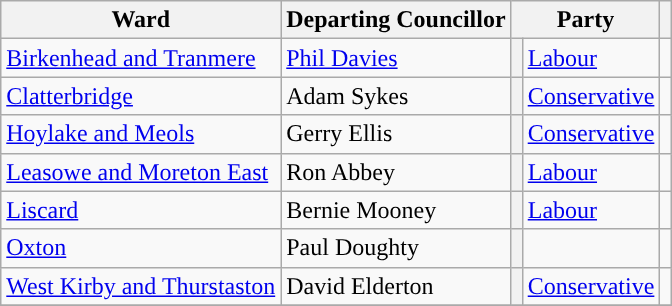<table class="wikitable sortable">
<tr>
<th>Ward</th>
<th>Departing Councillor</th>
<th colspan="2">Party</th>
<th></th>
</tr>
<tr>
<td align="left"><a href='#'>Birkenhead and Tranmere</a></td>
<td align="left"><a href='#'>Phil Davies</a></td>
<th style="color:inherit;background-color: "></th>
<td><a href='#'>Labour</a></td>
<td align = center></td>
</tr>
<tr>
<td align="left"><a href='#'>Clatterbridge</a></td>
<td align="left">Adam Sykes</td>
<th style="color:inherit;background-color: "></th>
<td><a href='#'>Conservative</a></td>
<td align = center></td>
</tr>
<tr>
<td align="left"><a href='#'>Hoylake and Meols</a></td>
<td align="left">Gerry Ellis</td>
<th style="color:inherit;background-color: "></th>
<td><a href='#'>Conservative</a> </td>
<td align = center></td>
</tr>
<tr>
<td align="left"><a href='#'>Leasowe and Moreton East</a></td>
<td align="left">Ron Abbey</td>
<th style="color:inherit;background-color: "></th>
<td><a href='#'>Labour</a> </td>
<td align = center></td>
</tr>
<tr>
<td align="left"><a href='#'>Liscard</a></td>
<td align="left">Bernie Mooney</td>
<th style="color:inherit;background-color: "></th>
<td><a href='#'>Labour</a> </td>
<td align = center></td>
</tr>
<tr>
<td align="left"><a href='#'>Oxton</a></td>
<td align="left">Paul Doughty</td>
<th style="color:inherit;background-color: "></th>
<td><a href='#'></a></td>
<td align = center></td>
</tr>
<tr>
<td align="left"><a href='#'>West Kirby and Thurstaston</a></td>
<td align="left">David Elderton</td>
<th style="color:inherit;background-color: "></th>
<td><a href='#'>Conservative</a></td>
<td align = center></td>
</tr>
<tr>
</tr>
</table>
